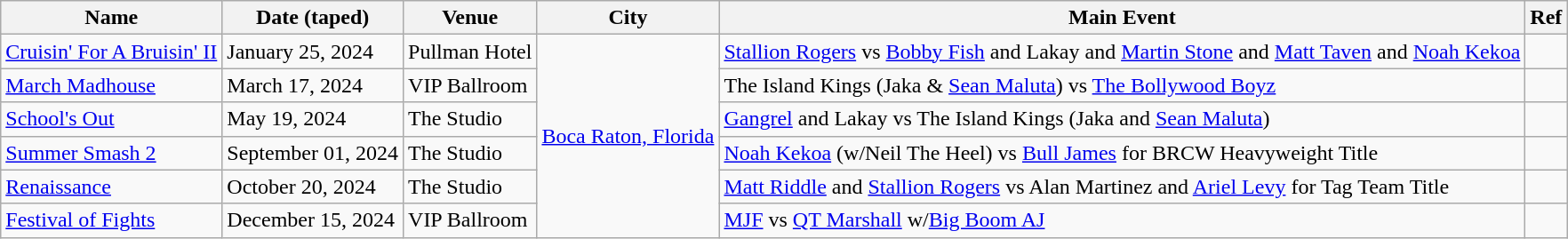<table class="wikitable">
<tr>
<th>Name</th>
<th>Date (taped)</th>
<th>Venue</th>
<th>City</th>
<th>Main Event</th>
<th>Ref</th>
</tr>
<tr>
<td><a href='#'>Cruisin' For A Bruisin' II</a></td>
<td>January 25, 2024</td>
<td>Pullman Hotel</td>
<td rowspan="6"><a href='#'>Boca Raton, Florida</a></td>
<td><a href='#'>Stallion Rogers</a> vs <a href='#'>Bobby Fish</a> and Lakay and <a href='#'>Martin Stone</a> and <a href='#'>Matt Taven</a> and <a href='#'>Noah Kekoa</a></td>
<td></td>
</tr>
<tr>
<td><a href='#'>March Madhouse</a></td>
<td>March 17, 2024</td>
<td>VIP Ballroom</td>
<td>The Island Kings (Jaka & <a href='#'>Sean Maluta</a>) vs <a href='#'>The Bollywood Boyz</a></td>
<td></td>
</tr>
<tr>
<td><a href='#'>School's Out</a></td>
<td>May 19, 2024</td>
<td>The Studio</td>
<td><a href='#'>Gangrel</a> and Lakay vs The Island Kings (Jaka and <a href='#'>Sean Maluta</a>)</td>
<td></td>
</tr>
<tr>
<td><a href='#'>Summer Smash 2</a></td>
<td>September 01, 2024</td>
<td>The Studio</td>
<td><a href='#'>Noah Kekoa</a> (w/Neil The Heel) vs <a href='#'>Bull James</a> for BRCW Heavyweight Title</td>
<td></td>
</tr>
<tr>
<td><a href='#'>Renaissance</a></td>
<td>October 20, 2024</td>
<td>The Studio</td>
<td><a href='#'>Matt Riddle</a> and <a href='#'>Stallion Rogers</a> vs Alan Martinez and <a href='#'>Ariel Levy</a> for Tag Team Title</td>
<td></td>
</tr>
<tr>
<td><a href='#'>Festival of Fights</a></td>
<td>December 15, 2024</td>
<td>VIP Ballroom</td>
<td><a href='#'>MJF</a> vs <a href='#'>QT Marshall</a> w/<a href='#'>Big Boom AJ</a></td>
<td></td>
</tr>
</table>
